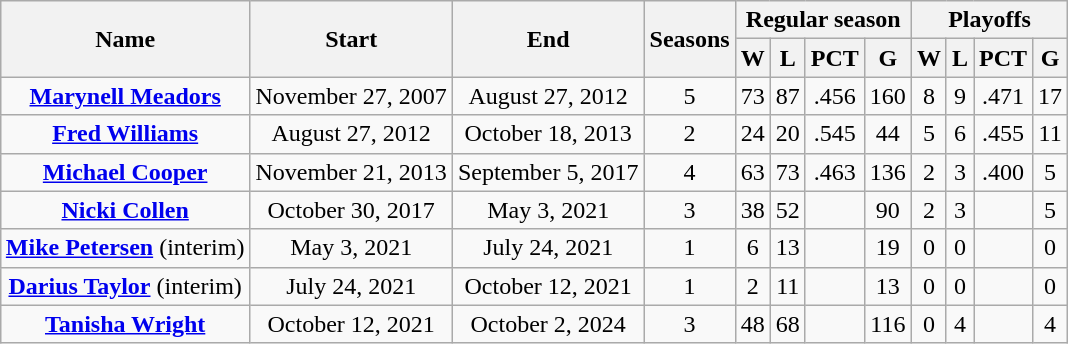<table class="wikitable" style="margin:0.5em auto; text-align:center;">
<tr>
<th rowspan="2">Name</th>
<th rowspan="2">Start</th>
<th rowspan="2">End</th>
<th rowspan="2">Seasons</th>
<th colspan="4">Regular season</th>
<th colspan="4">Playoffs</th>
</tr>
<tr>
<th>W</th>
<th>L</th>
<th>PCT</th>
<th>G</th>
<th>W</th>
<th>L</th>
<th>PCT</th>
<th>G</th>
</tr>
<tr>
<td><strong><a href='#'>Marynell Meadors</a></strong></td>
<td>November 27, 2007</td>
<td>August 27, 2012</td>
<td>5</td>
<td>73</td>
<td>87</td>
<td>.456</td>
<td>160</td>
<td>8</td>
<td>9</td>
<td>.471</td>
<td>17</td>
</tr>
<tr>
<td><strong><a href='#'>Fred Williams</a></strong></td>
<td>August 27, 2012</td>
<td>October 18, 2013</td>
<td>2</td>
<td>24</td>
<td>20</td>
<td>.545</td>
<td>44</td>
<td>5</td>
<td>6</td>
<td>.455</td>
<td>11</td>
</tr>
<tr>
<td><strong><a href='#'>Michael Cooper</a></strong></td>
<td>November 21, 2013</td>
<td>September 5, 2017</td>
<td>4</td>
<td>63</td>
<td>73</td>
<td>.463</td>
<td>136</td>
<td>2</td>
<td>3</td>
<td>.400</td>
<td>5</td>
</tr>
<tr>
<td><strong><a href='#'>Nicki Collen</a></strong></td>
<td>October 30, 2017</td>
<td>May 3, 2021</td>
<td>3</td>
<td>38</td>
<td>52</td>
<td></td>
<td>90</td>
<td>2</td>
<td>3</td>
<td></td>
<td>5</td>
</tr>
<tr>
<td><strong><a href='#'>Mike Petersen</a></strong> (interim)</td>
<td>May 3, 2021</td>
<td>July 24, 2021</td>
<td>1</td>
<td>6</td>
<td>13</td>
<td></td>
<td>19</td>
<td>0</td>
<td>0</td>
<td></td>
<td>0</td>
</tr>
<tr>
<td><strong><a href='#'>Darius Taylor</a></strong> (interim)</td>
<td>July 24, 2021</td>
<td>October 12, 2021</td>
<td>1</td>
<td>2</td>
<td>11</td>
<td></td>
<td>13</td>
<td>0</td>
<td>0</td>
<td></td>
<td>0</td>
</tr>
<tr>
<td><strong><a href='#'>Tanisha Wright</a></strong></td>
<td>October 12, 2021</td>
<td>October 2, 2024</td>
<td>3</td>
<td>48</td>
<td>68</td>
<td></td>
<td>116</td>
<td>0</td>
<td>4</td>
<td></td>
<td>4</td>
</tr>
</table>
